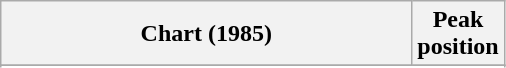<table class="wikitable sortable">
<tr>
<th style="width: 200pt;">Chart (1985)</th>
<th style="width: 40pt;">Peak<br>position</th>
</tr>
<tr>
</tr>
<tr>
</tr>
<tr>
</tr>
</table>
